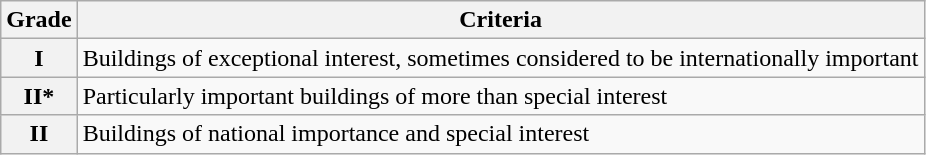<table class="wikitable">
<tr>
<th>Grade</th>
<th>Criteria</th>
</tr>
<tr>
<th>I</th>
<td>Buildings of exceptional interest, sometimes considered to be internationally important</td>
</tr>
<tr>
<th>II*</th>
<td>Particularly important buildings of more than special interest</td>
</tr>
<tr>
<th>II</th>
<td>Buildings of national importance and special interest</td>
</tr>
</table>
